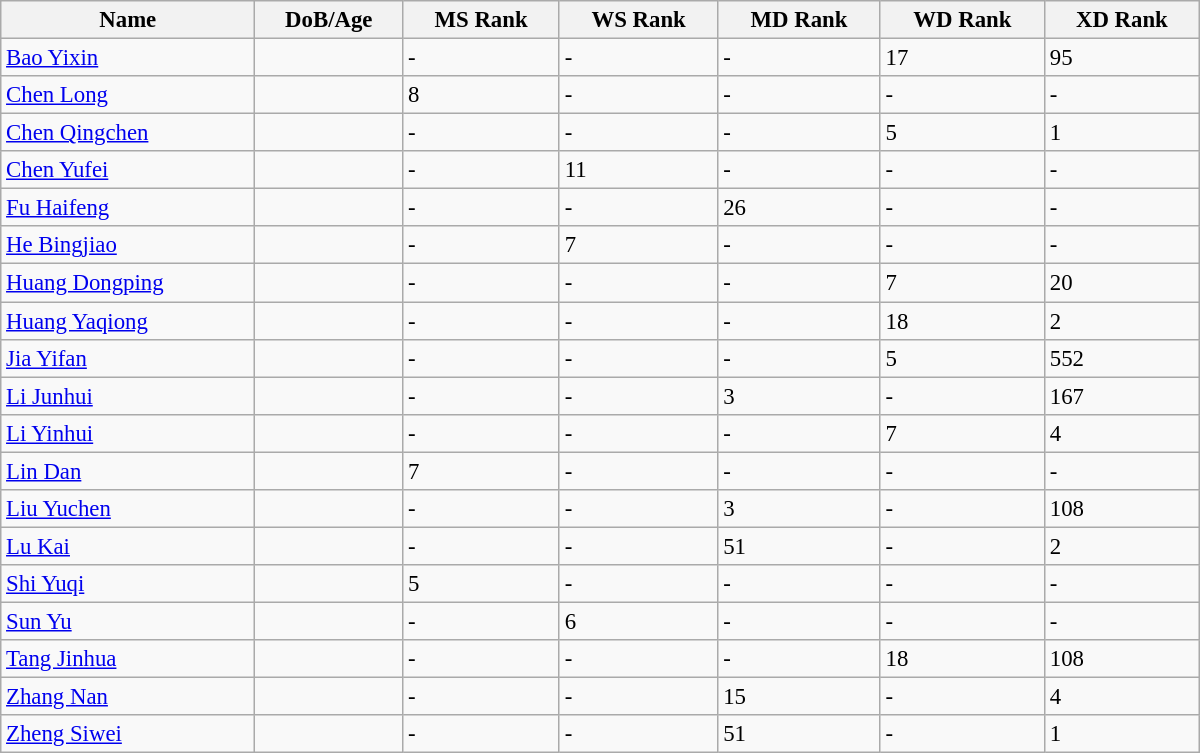<table class="wikitable"  style="width:800px; font-size:95%;">
<tr>
<th align="left">Name</th>
<th align="left">DoB/Age</th>
<th align="left">MS Rank</th>
<th align="left">WS Rank</th>
<th align="left">MD Rank</th>
<th align="left">WD Rank</th>
<th align="left">XD Rank</th>
</tr>
<tr>
<td><a href='#'>Bao Yixin</a></td>
<td></td>
<td>-</td>
<td>-</td>
<td>-</td>
<td>17</td>
<td>95</td>
</tr>
<tr>
<td><a href='#'>Chen Long</a></td>
<td></td>
<td>8</td>
<td>-</td>
<td>-</td>
<td>-</td>
<td>-</td>
</tr>
<tr>
<td><a href='#'>Chen Qingchen</a></td>
<td></td>
<td>-</td>
<td>-</td>
<td>-</td>
<td>5</td>
<td>1</td>
</tr>
<tr>
<td><a href='#'>Chen Yufei</a></td>
<td></td>
<td>-</td>
<td>11</td>
<td>-</td>
<td>-</td>
<td>-</td>
</tr>
<tr>
<td><a href='#'>Fu Haifeng</a></td>
<td></td>
<td>-</td>
<td>-</td>
<td>26</td>
<td>-</td>
<td>-</td>
</tr>
<tr>
<td><a href='#'>He Bingjiao</a></td>
<td></td>
<td>-</td>
<td>7</td>
<td>-</td>
<td>-</td>
<td>-</td>
</tr>
<tr>
<td><a href='#'>Huang Dongping</a></td>
<td></td>
<td>-</td>
<td>-</td>
<td>-</td>
<td>7</td>
<td>20</td>
</tr>
<tr>
<td><a href='#'>Huang Yaqiong</a></td>
<td></td>
<td>-</td>
<td>-</td>
<td>-</td>
<td>18</td>
<td>2</td>
</tr>
<tr>
<td><a href='#'>Jia Yifan</a></td>
<td></td>
<td>-</td>
<td>-</td>
<td>-</td>
<td>5</td>
<td>552</td>
</tr>
<tr>
<td><a href='#'>Li Junhui</a></td>
<td></td>
<td>-</td>
<td>-</td>
<td>3</td>
<td>-</td>
<td>167</td>
</tr>
<tr>
<td><a href='#'>Li Yinhui</a></td>
<td></td>
<td>-</td>
<td>-</td>
<td>-</td>
<td>7</td>
<td>4</td>
</tr>
<tr>
<td><a href='#'>Lin Dan</a></td>
<td></td>
<td>7</td>
<td>-</td>
<td>-</td>
<td>-</td>
<td>-</td>
</tr>
<tr>
<td><a href='#'>Liu Yuchen</a></td>
<td></td>
<td>-</td>
<td>-</td>
<td>3</td>
<td>-</td>
<td>108</td>
</tr>
<tr>
<td><a href='#'>Lu Kai</a></td>
<td></td>
<td>-</td>
<td>-</td>
<td>51</td>
<td>-</td>
<td>2</td>
</tr>
<tr>
<td><a href='#'>Shi Yuqi</a></td>
<td></td>
<td>5</td>
<td>-</td>
<td>-</td>
<td>-</td>
<td>-</td>
</tr>
<tr>
<td><a href='#'>Sun Yu</a></td>
<td></td>
<td>-</td>
<td>6</td>
<td>-</td>
<td>-</td>
<td>-</td>
</tr>
<tr>
<td><a href='#'>Tang Jinhua</a></td>
<td></td>
<td>-</td>
<td>-</td>
<td>-</td>
<td>18</td>
<td>108</td>
</tr>
<tr>
<td><a href='#'>Zhang Nan</a></td>
<td></td>
<td>-</td>
<td>-</td>
<td>15</td>
<td>-</td>
<td>4</td>
</tr>
<tr>
<td><a href='#'>Zheng Siwei</a></td>
<td></td>
<td>-</td>
<td>-</td>
<td>51</td>
<td>-</td>
<td>1</td>
</tr>
</table>
